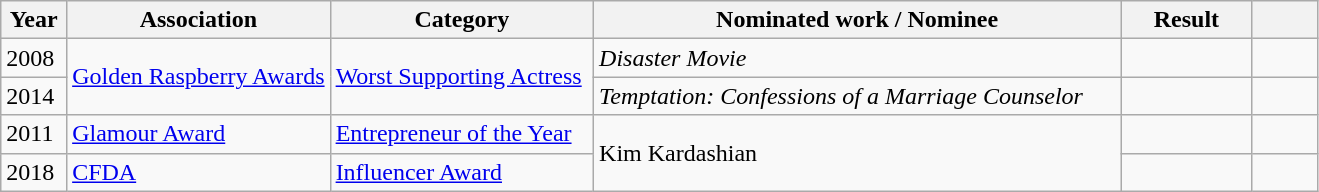<table class="wikitable sortable">
<tr>
<th width=5%>Year</th>
<th width=20%>Association</th>
<th width=20%>Category</th>
<th width=40%>Nominated work / Nominee</th>
<th width=10%>Result</th>
<th width=5% class="unsortable"></th>
</tr>
<tr>
<td>2008</td>
<td rowspan=2><a href='#'>Golden Raspberry Awards</a></td>
<td rowspan=2><a href='#'>Worst Supporting Actress</a></td>
<td><em>Disaster Movie</em></td>
<td></td>
<td></td>
</tr>
<tr>
<td>2014</td>
<td><em>Temptation: Confessions of a Marriage Counselor</em></td>
<td></td>
<td></td>
</tr>
<tr>
<td>2011</td>
<td><a href='#'>Glamour Award</a></td>
<td><a href='#'>Entrepreneur of the Year</a></td>
<td rowspan="2">Kim Kardashian</td>
<td></td>
<td></td>
</tr>
<tr>
<td>2018</td>
<td><a href='#'>CFDA</a></td>
<td><a href='#'>Influencer Award</a></td>
<td></td>
<td></td>
</tr>
</table>
